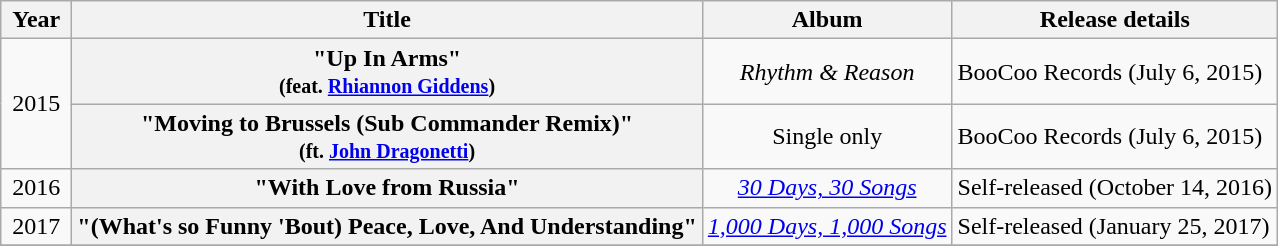<table class="wikitable plainrowheaders" style="text-align:center;">
<tr>
<th scope="col" rowspan="1" style="width:2.5em;">Year</th>
<th scope="col" rowspan="1">Title</th>
<th scope="col" rowspan="1">Album</th>
<th scope="col" rowspan="1">Release details</th>
</tr>
<tr>
<td rowspan="2">2015</td>
<th scope="row">"Up In Arms"<br><small>(feat. <a href='#'>Rhiannon Giddens</a>)</small></th>
<td><em>Rhythm & Reason</em></td>
<td align=left>BooCoo Records (July 6, 2015)</td>
</tr>
<tr>
<th scope="row">"Moving to Brussels (Sub Commander Remix)"<br><small>(ft. <a href='#'>John Dragonetti</a>)</small></th>
<td>Single only</td>
<td align=left>BooCoo Records (July 6, 2015)</td>
</tr>
<tr>
<td>2016</td>
<th scope="row">"With Love from Russia"</th>
<td><em><a href='#'>30 Days, 30 Songs</a></em></td>
<td align=left>Self-released (October 14, 2016)</td>
</tr>
<tr>
<td>2017</td>
<th scope="row">"(What's so Funny 'Bout) Peace, Love, And Understanding"</th>
<td><em><a href='#'>1,000 Days, 1,000 Songs</a></em></td>
<td align=left>Self-released (January 25, 2017)</td>
</tr>
<tr>
</tr>
</table>
